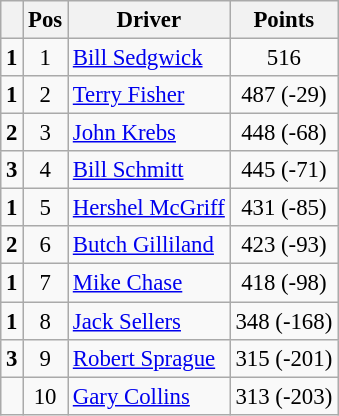<table class="wikitable" style="font-size: 95%;">
<tr>
<th></th>
<th>Pos</th>
<th>Driver</th>
<th>Points</th>
</tr>
<tr>
<td align="left"> <strong>1</strong></td>
<td style="text-align:center;">1</td>
<td><a href='#'>Bill Sedgwick</a></td>
<td style="text-align:center;">516</td>
</tr>
<tr>
<td align="left"> <strong>1</strong></td>
<td style="text-align:center;">2</td>
<td><a href='#'>Terry Fisher</a></td>
<td style="text-align:center;">487 (-29)</td>
</tr>
<tr>
<td align="left"> <strong>2</strong></td>
<td style="text-align:center;">3</td>
<td><a href='#'>John Krebs</a></td>
<td style="text-align:center;">448 (-68)</td>
</tr>
<tr>
<td align="left"> <strong>3</strong></td>
<td style="text-align:center;">4</td>
<td><a href='#'>Bill Schmitt</a></td>
<td style="text-align:center;">445 (-71)</td>
</tr>
<tr>
<td align="left"> <strong>1</strong></td>
<td style="text-align:center;">5</td>
<td><a href='#'>Hershel McGriff</a></td>
<td style="text-align:center;">431 (-85)</td>
</tr>
<tr>
<td align="left"> <strong>2</strong></td>
<td style="text-align:center;">6</td>
<td><a href='#'>Butch Gilliland</a></td>
<td style="text-align:center;">423 (-93)</td>
</tr>
<tr>
<td align="left"> <strong>1</strong></td>
<td style="text-align:center;">7</td>
<td><a href='#'>Mike Chase</a></td>
<td style="text-align:center;">418 (-98)</td>
</tr>
<tr>
<td align="left"> <strong>1</strong></td>
<td style="text-align:center;">8</td>
<td><a href='#'>Jack Sellers</a></td>
<td style="text-align:center;">348 (-168)</td>
</tr>
<tr>
<td align="left"> <strong>3</strong></td>
<td style="text-align:center;">9</td>
<td><a href='#'>Robert Sprague</a></td>
<td style="text-align:center;">315 (-201)</td>
</tr>
<tr>
<td align="left"></td>
<td style="text-align:center;">10</td>
<td><a href='#'>Gary Collins</a></td>
<td style="text-align:center;">313 (-203)</td>
</tr>
</table>
